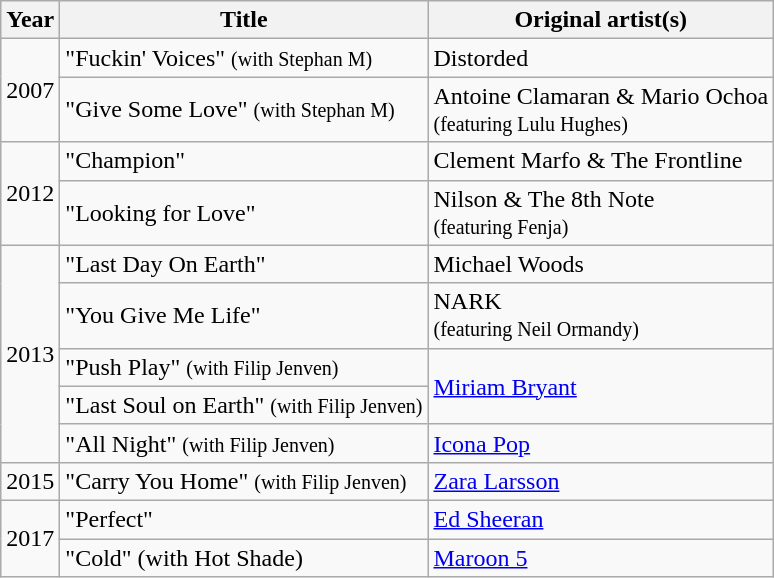<table class="wikitable">
<tr>
<th>Year</th>
<th>Title</th>
<th>Original artist(s)</th>
</tr>
<tr>
<td rowspan="2">2007</td>
<td>"Fuckin' Voices" <small>(with Stephan M)</small></td>
<td>Distorded</td>
</tr>
<tr>
<td>"Give Some Love" <small>(with Stephan M)</small></td>
<td>Antoine Clamaran & Mario Ochoa<br><small>(featuring Lulu Hughes)</small></td>
</tr>
<tr>
<td rowspan="2">2012</td>
<td>"Champion"</td>
<td>Clement Marfo & The Frontline</td>
</tr>
<tr>
<td>"Looking for Love"</td>
<td>Nilson & The 8th Note<br><small>(featuring Fenja)</small></td>
</tr>
<tr>
<td rowspan="5">2013</td>
<td>"Last Day On Earth"</td>
<td>Michael Woods</td>
</tr>
<tr>
<td>"You Give Me Life"</td>
<td>NARK<br><small>(featuring Neil Ormandy)</small></td>
</tr>
<tr>
<td>"Push Play" <small>(with Filip Jenven)</small></td>
<td rowspan="2"><a href='#'>Miriam Bryant</a></td>
</tr>
<tr>
<td>"Last Soul on Earth" <small>(with Filip Jenven)</small></td>
</tr>
<tr>
<td>"All Night" <small>(with Filip Jenven)</small></td>
<td><a href='#'>Icona Pop</a></td>
</tr>
<tr>
<td>2015</td>
<td>"Carry You Home" <small>(with Filip Jenven)</small></td>
<td><a href='#'>Zara Larsson</a></td>
</tr>
<tr>
<td rowspan="2">2017</td>
<td>"Perfect"</td>
<td><a href='#'>Ed Sheeran</a></td>
</tr>
<tr>
<td>"Cold" (with Hot Shade)</td>
<td><a href='#'>Maroon 5</a></td>
</tr>
</table>
